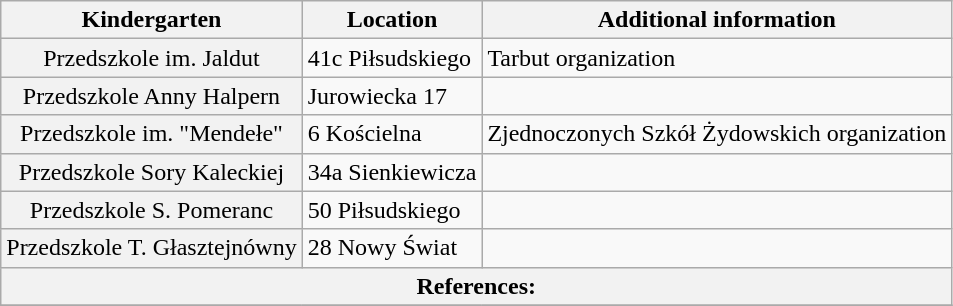<table class="wikitable">
<tr>
<th scope="col">Kindergarten</th>
<th scope="col">Location</th>
<th scope="col">Additional information</th>
</tr>
<tr>
<th scope="row" style="font-weight:normal;">Przedszkole im. Jaldut</th>
<td>41c Piłsudskiego</td>
<td>Tarbut organization</td>
</tr>
<tr>
<th scope="row" style="font-weight:normal;">Przedszkole Anny Halpern</th>
<td>Jurowiecka 17</td>
<td></td>
</tr>
<tr>
<th scope="row" style="font-weight:normal;">Przedszkole im. "Mendełe"</th>
<td>6 Kościelna</td>
<td>Zjednoczonych Szkół Żydowskich organization</td>
</tr>
<tr>
<th scope="row" style="font-weight:normal;">Przedszkole Sory Kaleckiej</th>
<td>34a Sienkiewicza</td>
<td></td>
</tr>
<tr>
<th scope="row" style="font-weight:normal;">Przedszkole S. Pomeranc</th>
<td>50 Piłsudskiego</td>
<td></td>
</tr>
<tr>
<th scope="row" style="font-weight:normal;">Przedszkole T. Głasztejnówny</th>
<td>28 Nowy Świat</td>
<td></td>
</tr>
<tr>
<th colspan="10" unsortable>References: </th>
</tr>
<tr>
</tr>
</table>
